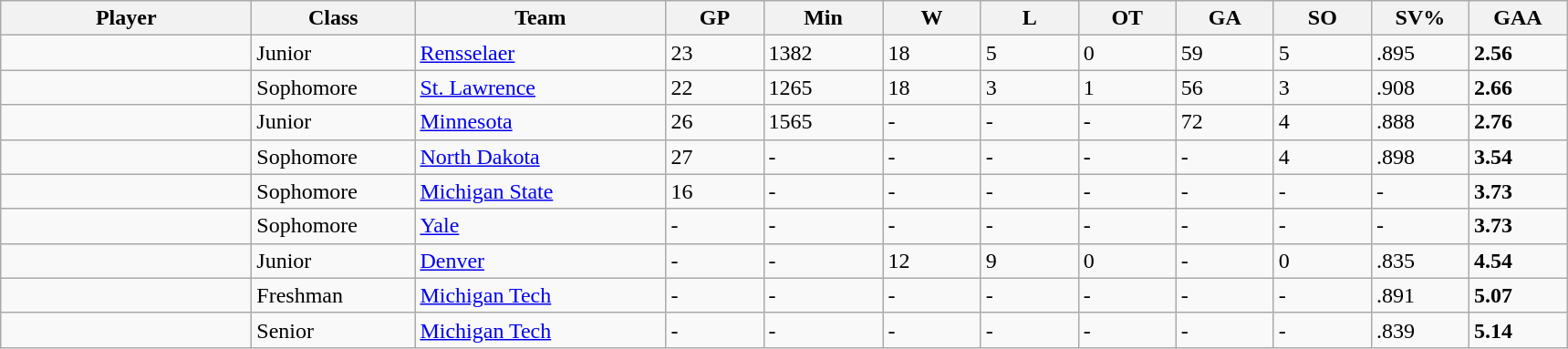<table class="wikitable sortable">
<tr>
<th style="width: 11em;">Player</th>
<th style="width: 7em;">Class</th>
<th style="width: 11em;">Team</th>
<th style="width: 4em;">GP</th>
<th style="width: 5em;">Min</th>
<th style="width: 4em;">W</th>
<th style="width: 4em;">L</th>
<th style="width: 4em;">OT</th>
<th style="width: 4em;">GA</th>
<th style="width: 4em;">SO</th>
<th style="width: 4em;">SV%</th>
<th style="width: 4em;">GAA</th>
</tr>
<tr>
<td></td>
<td>Junior</td>
<td><a href='#'>Rensselaer</a></td>
<td>23</td>
<td>1382</td>
<td>18</td>
<td>5</td>
<td>0</td>
<td>59</td>
<td>5</td>
<td>.895</td>
<td><strong>2.56</strong></td>
</tr>
<tr>
<td></td>
<td>Sophomore</td>
<td><a href='#'>St. Lawrence</a></td>
<td>22</td>
<td>1265</td>
<td>18</td>
<td>3</td>
<td>1</td>
<td>56</td>
<td>3</td>
<td>.908</td>
<td><strong>2.66</strong></td>
</tr>
<tr>
<td></td>
<td>Junior</td>
<td><a href='#'>Minnesota</a></td>
<td>26</td>
<td>1565</td>
<td>-</td>
<td>-</td>
<td>-</td>
<td>72</td>
<td>4</td>
<td>.888</td>
<td><strong>2.76</strong></td>
</tr>
<tr>
<td></td>
<td>Sophomore</td>
<td><a href='#'>North Dakota</a></td>
<td>27</td>
<td>-</td>
<td>-</td>
<td>-</td>
<td>-</td>
<td>-</td>
<td>4</td>
<td>.898</td>
<td><strong>3.54</strong></td>
</tr>
<tr>
<td></td>
<td>Sophomore</td>
<td><a href='#'>Michigan State</a></td>
<td>16</td>
<td>-</td>
<td>-</td>
<td>-</td>
<td>-</td>
<td>-</td>
<td>-</td>
<td>-</td>
<td><strong>3.73</strong></td>
</tr>
<tr>
<td></td>
<td>Sophomore</td>
<td><a href='#'>Yale</a></td>
<td>-</td>
<td>-</td>
<td>-</td>
<td>-</td>
<td>-</td>
<td>-</td>
<td>-</td>
<td>-</td>
<td><strong>3.73</strong></td>
</tr>
<tr>
<td></td>
<td>Junior</td>
<td><a href='#'>Denver</a></td>
<td>-</td>
<td>-</td>
<td>12</td>
<td>9</td>
<td>0</td>
<td>-</td>
<td>0</td>
<td>.835</td>
<td><strong>4.54</strong></td>
</tr>
<tr>
<td></td>
<td>Freshman</td>
<td><a href='#'>Michigan Tech</a></td>
<td>-</td>
<td>-</td>
<td>-</td>
<td>-</td>
<td>-</td>
<td>-</td>
<td>-</td>
<td>.891</td>
<td><strong>5.07</strong></td>
</tr>
<tr>
<td></td>
<td>Senior</td>
<td><a href='#'>Michigan Tech</a></td>
<td>-</td>
<td>-</td>
<td>-</td>
<td>-</td>
<td>-</td>
<td>-</td>
<td>-</td>
<td>.839</td>
<td><strong>5.14</strong></td>
</tr>
</table>
